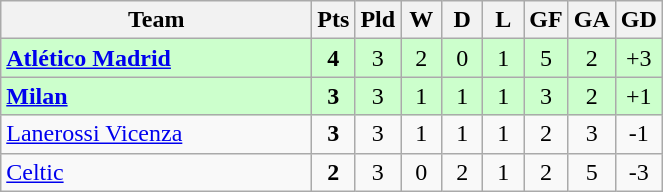<table class="wikitable" style="text-align:center;">
<tr>
<th width=200>Team</th>
<th width=20>Pts</th>
<th width=20>Pld</th>
<th width=20>W</th>
<th width=20>D</th>
<th width=20>L</th>
<th width=20>GF</th>
<th width=20>GA</th>
<th width=20>GD</th>
</tr>
<tr style="background:#ccffcc">
<td style="text-align:left"><strong> <a href='#'>Atlético Madrid</a></strong></td>
<td><strong>4</strong></td>
<td>3</td>
<td>2</td>
<td>0</td>
<td>1</td>
<td>5</td>
<td>2</td>
<td>+3</td>
</tr>
<tr style="background:#ccffcc">
<td style="text-align:left"><strong> <a href='#'>Milan</a></strong></td>
<td><strong>3</strong></td>
<td>3</td>
<td>1</td>
<td>1</td>
<td>1</td>
<td>3</td>
<td>2</td>
<td>+1</td>
</tr>
<tr>
<td style="text-align:left"> <a href='#'>Lanerossi Vicenza</a></td>
<td><strong>3</strong></td>
<td>3</td>
<td>1</td>
<td>1</td>
<td>1</td>
<td>2</td>
<td>3</td>
<td>-1</td>
</tr>
<tr>
<td style="text-align:left"> <a href='#'>Celtic</a></td>
<td><strong>2</strong></td>
<td>3</td>
<td>0</td>
<td>2</td>
<td>1</td>
<td>2</td>
<td>5</td>
<td>-3</td>
</tr>
</table>
